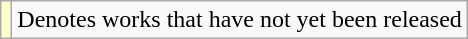<table class="wikitable">
<tr>
<td style="background:#FFFFCC;"></td>
<td>Denotes works that have not yet been released</td>
</tr>
</table>
